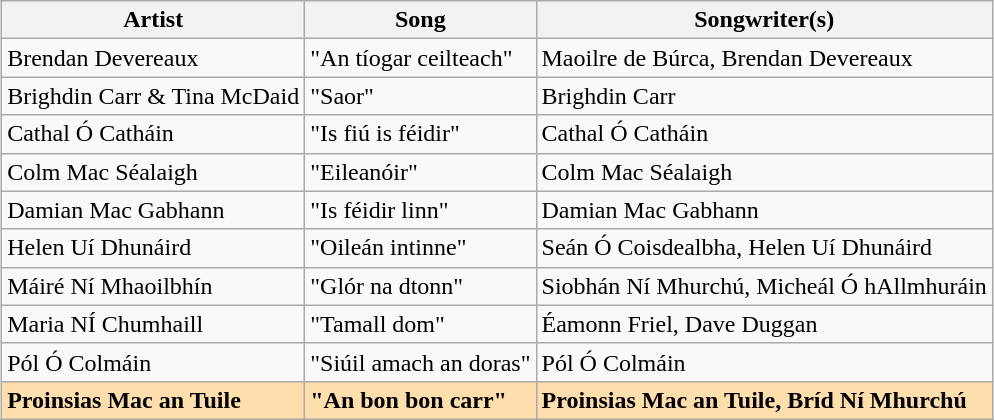<table class="sortable wikitable" style="margin: 1em auto 1em auto; text-align:left">
<tr>
<th>Artist</th>
<th>Song</th>
<th>Songwriter(s)</th>
</tr>
<tr>
<td>Brendan Devereaux</td>
<td>"An tíogar ceilteach"</td>
<td>Maoilre de Búrca, Brendan Devereaux</td>
</tr>
<tr>
<td>Brighdin Carr & Tina McDaid</td>
<td>"Saor"</td>
<td>Brighdin Carr</td>
</tr>
<tr>
<td>Cathal Ó Catháin</td>
<td>"Is fiú is féidir"</td>
<td>Cathal Ó Catháin</td>
</tr>
<tr>
<td>Colm Mac Séalaigh</td>
<td>"Eileanóir"</td>
<td>Colm Mac Séalaigh</td>
</tr>
<tr>
<td>Damian Mac Gabhann</td>
<td>"Is féidir linn"</td>
<td>Damian Mac Gabhann</td>
</tr>
<tr>
<td>Helen Uí Dhunáird</td>
<td>"Oileán intinne"</td>
<td>Seán Ó Coisdealbha, Helen Uí Dhunáird</td>
</tr>
<tr>
<td>Máiré Ní Mhaoilbhín</td>
<td>"Glór na dtonn"</td>
<td>Siobhán Ní Mhurchú, Micheál Ó hAllmhuráin</td>
</tr>
<tr>
<td>Maria NÍ Chumhaill</td>
<td>"Tamall dom"</td>
<td>Éamonn Friel, Dave Duggan</td>
</tr>
<tr>
<td>Pól Ó Colmáin</td>
<td>"Siúil amach an doras"</td>
<td>Pól Ó Colmáin</td>
</tr>
<tr style="font-weight:bold; background:navajowhite;">
<td>Proinsias Mac an Tuile</td>
<td>"An bon bon carr"</td>
<td>Proinsias Mac an Tuile, Bríd Ní Mhurchú</td>
</tr>
</table>
